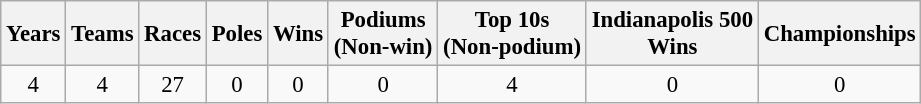<table class="wikitable" style="text-align:center; font-size:95%">
<tr>
<th>Years</th>
<th>Teams</th>
<th>Races</th>
<th>Poles</th>
<th>Wins</th>
<th>Podiums<br>(Non-win)</th>
<th>Top 10s<br>(Non-podium)</th>
<th>Indianapolis 500<br>Wins</th>
<th>Championships</th>
</tr>
<tr>
<td>4</td>
<td>4</td>
<td>27</td>
<td>0</td>
<td>0</td>
<td>0</td>
<td>4</td>
<td>0</td>
<td>0</td>
</tr>
</table>
